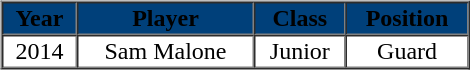<table border="0" style="width:50%;">
<tr>
<td valign="top"><br><table cellpadding="1" border="1" cellspacing="0" style="width:50%;">
<tr>
<th style="background:#00407a;"><span>Year</span></th>
<th style="background:#00407a;"><span>Player</span></th>
<th style="background:#00407a;"><span>Class</span></th>
<th style="background:#00407a;"><span>Position</span></th>
</tr>
<tr style="text-align:center;">
<td>2014</td>
<td style="white-space: nowrap;">Sam Malone</td>
<td>Junior</td>
<td>Guard</td>
</tr>
<tr>
</tr>
</table>
</td>
</tr>
</table>
